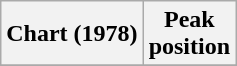<table class="wikitable plainrowheaders">
<tr>
<th scope="col">Chart (1978)</th>
<th scope="col">Peak<br>position</th>
</tr>
<tr>
</tr>
</table>
